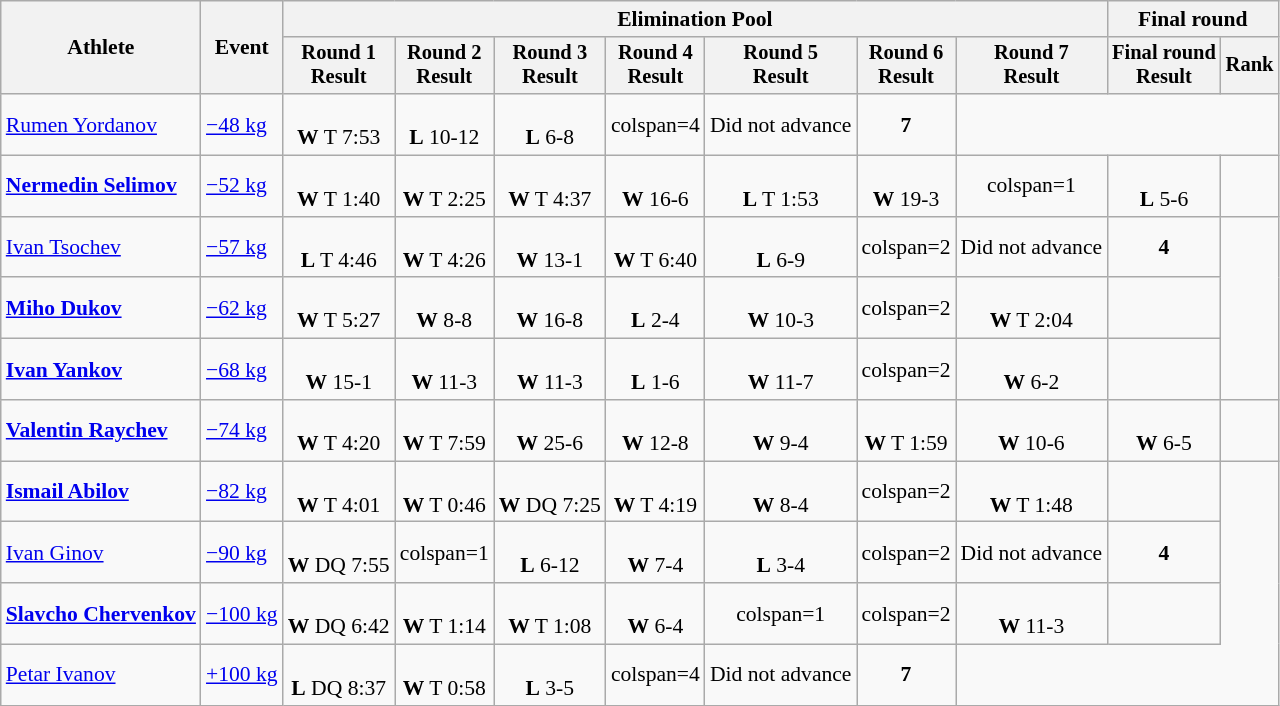<table class="wikitable" style="font-size:90%">
<tr>
<th rowspan="2">Athlete</th>
<th rowspan="2">Event</th>
<th colspan=7>Elimination Pool</th>
<th colspan=2>Final round</th>
</tr>
<tr style="font-size: 95%">
<th>Round 1<br>Result</th>
<th>Round 2<br>Result</th>
<th>Round 3<br>Result</th>
<th>Round 4<br>Result</th>
<th>Round 5<br>Result</th>
<th>Round 6<br>Result</th>
<th>Round 7<br>Result</th>
<th>Final round<br>Result</th>
<th>Rank</th>
</tr>
<tr align=center>
<td align=left><a href='#'>Rumen Yordanov</a></td>
<td align=left><a href='#'>−48 kg</a></td>
<td><br><strong>W</strong> T 7:53</td>
<td><br><strong>L</strong> 10-12</td>
<td><br><strong>L</strong> 6-8</td>
<td>colspan=4 </td>
<td>Did not advance</td>
<td><strong>7</strong></td>
</tr>
<tr align=center>
<td align=left><strong><a href='#'>Nermedin Selimov</a></strong></td>
<td align=left><a href='#'>−52 kg</a></td>
<td><br><strong>W</strong> T 1:40</td>
<td><br><strong>W</strong> T 2:25</td>
<td><br><strong>W</strong> T 4:37</td>
<td><br><strong>W</strong> 16-6</td>
<td><br><strong>L</strong> T 1:53</td>
<td><br><strong>W</strong> 19-3</td>
<td>colspan=1 </td>
<td><br><strong>L</strong> 5-6</td>
<td></td>
</tr>
<tr align=center>
<td align=left><a href='#'>Ivan Tsochev</a></td>
<td align=left><a href='#'>−57 kg</a></td>
<td><br><strong>L</strong> T 4:46</td>
<td><br><strong>W</strong> T 4:26</td>
<td><br><strong>W</strong> 13-1</td>
<td><br><strong>W</strong> T 6:40</td>
<td><br><strong>L</strong> 6-9</td>
<td>colspan=2 </td>
<td>Did not advance</td>
<td><strong>4</strong></td>
</tr>
<tr align=center>
<td align=left><strong><a href='#'>Miho Dukov</a></strong></td>
<td align=left><a href='#'>−62 kg</a></td>
<td><br><strong>W</strong> T 5:27</td>
<td><br><strong>W</strong> 8-8</td>
<td><br><strong>W</strong> 16-8</td>
<td><br><strong>L</strong> 2-4</td>
<td><br><strong>W</strong> 10-3</td>
<td>colspan=2 </td>
<td><br><strong>W</strong> T 2:04</td>
<td></td>
</tr>
<tr align=center>
<td align=left><strong><a href='#'>Ivan Yankov</a></strong></td>
<td align=left><a href='#'>−68 kg</a></td>
<td><br><strong>W</strong> 15-1</td>
<td><br><strong>W</strong> 11-3</td>
<td><br><strong>W</strong> 11-3</td>
<td><br><strong>L</strong> 1-6</td>
<td><br><strong>W</strong> 11-7</td>
<td>colspan=2 </td>
<td><br><strong>W</strong> 6-2</td>
<td></td>
</tr>
<tr align=center>
<td align=left><strong><a href='#'>Valentin Raychev</a></strong></td>
<td align=left><a href='#'>−74 kg</a></td>
<td><br><strong>W</strong> T 4:20</td>
<td><br><strong>W</strong> T 7:59</td>
<td><br><strong>W</strong> 25-6</td>
<td><br><strong>W</strong> 12-8</td>
<td><br><strong>W</strong> 9-4</td>
<td><br><strong>W</strong> T 1:59</td>
<td><br><strong>W</strong> 10-6</td>
<td><br><strong>W</strong> 6-5</td>
<td></td>
</tr>
<tr align=center>
<td align=left><strong><a href='#'>Ismail Abilov</a></strong></td>
<td align=left><a href='#'>−82 kg</a></td>
<td><br><strong>W</strong> T 4:01</td>
<td><br><strong>W</strong> T 0:46</td>
<td><br><strong>W</strong> DQ 7:25</td>
<td><br><strong>W</strong> T 4:19</td>
<td><br><strong>W</strong> 8-4</td>
<td>colspan=2 </td>
<td><br><strong>W</strong> T 1:48</td>
<td></td>
</tr>
<tr align=center>
<td align=left><a href='#'>Ivan Ginov</a></td>
<td align=left><a href='#'>−90 kg</a></td>
<td><br><strong>W</strong> DQ 7:55</td>
<td>colspan=1 </td>
<td><br><strong>L</strong> 6-12</td>
<td><br><strong>W</strong> 7-4</td>
<td><br><strong>L</strong> 3-4</td>
<td>colspan=2 </td>
<td>Did not advance</td>
<td><strong>4</strong></td>
</tr>
<tr align=center>
<td align=left><strong><a href='#'>Slavcho Chervenkov</a></strong></td>
<td align=left><a href='#'>−100 kg</a></td>
<td><br><strong>W</strong> DQ 6:42</td>
<td><br><strong>W</strong> T 1:14</td>
<td><br><strong>W</strong> T 1:08</td>
<td><br><strong>W</strong> 6-4</td>
<td>colspan=1 </td>
<td>colspan=2 </td>
<td><br><strong>W</strong> 11-3</td>
<td></td>
</tr>
<tr align=center>
<td align=left><a href='#'>Petar Ivanov</a></td>
<td align=left><a href='#'>+100 kg</a></td>
<td><br><strong>L</strong> DQ 8:37</td>
<td><br><strong>W</strong> T 0:58</td>
<td><br><strong>L</strong> 3-5</td>
<td>colspan=4 </td>
<td>Did not advance</td>
<td><strong>7</strong></td>
</tr>
</table>
